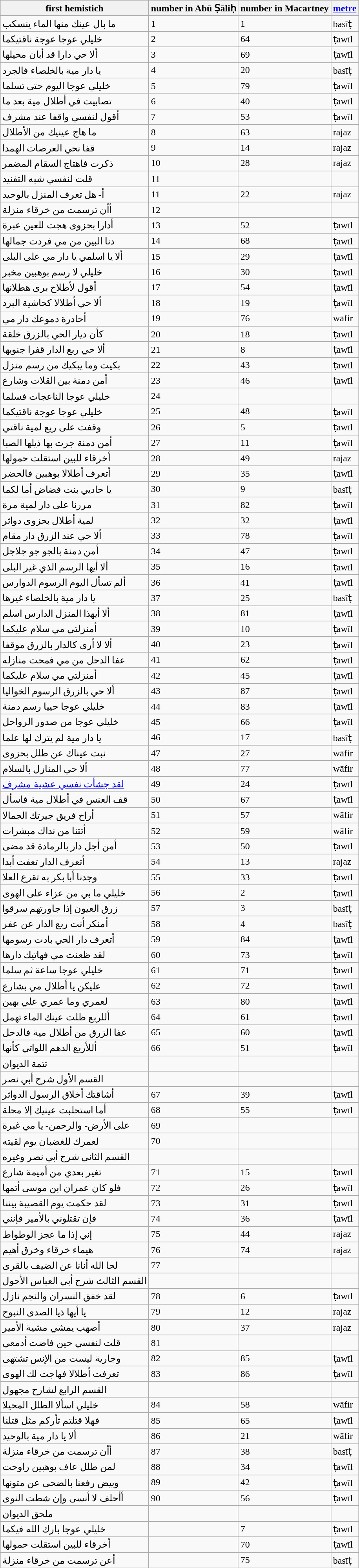<table class="wikitable mw-collapsible mw-collapsed">
<tr>
<th>first hemistich</th>
<th>number in Abū Ṣāliḥ</th>
<th>number in Macartney</th>
<th><a href='#'>metre</a></th>
</tr>
<tr>
<td>ما بال عينك منها الماء ينسكب</td>
<td>1</td>
<td>1</td>
<td>basīṭ</td>
</tr>
<tr>
<td>خليلي عوجا عوجة ناقتيكما</td>
<td>2</td>
<td>64</td>
<td>ṭawīl</td>
</tr>
<tr>
<td>ألا حي دارا قد أبان محيلها</td>
<td>3</td>
<td>69</td>
<td>ṭawīl</td>
</tr>
<tr>
<td>يا دار مية بالخلصاء فالجرد</td>
<td>4</td>
<td>20</td>
<td>basīṭ</td>
</tr>
<tr>
<td>خليلي عوجا اليوم حتى تسلما</td>
<td>5</td>
<td>79</td>
<td>ṭawīl</td>
</tr>
<tr>
<td>تصابيت في أطلال مية بعد ما</td>
<td>6</td>
<td>40</td>
<td>ṭawīl</td>
</tr>
<tr>
<td>أقول لنفسي واقفا عند مشرف</td>
<td>7</td>
<td>53</td>
<td>ṭawīl</td>
</tr>
<tr>
<td>ما هاج عينيك من الأطلال</td>
<td>8</td>
<td>63</td>
<td>rajaz</td>
</tr>
<tr>
<td>قفا نحي العرصات الهمدا</td>
<td>9</td>
<td>14</td>
<td>rajaz</td>
</tr>
<tr>
<td>ذكرت فاهتاج السقام المضمر</td>
<td>10</td>
<td>28</td>
<td>rajaz</td>
</tr>
<tr>
<td>قلت لنفسي شبه التفنيد</td>
<td>11</td>
<td></td>
<td></td>
</tr>
<tr>
<td>أ- هل تعرف المنزل بالوحيد</td>
<td>11</td>
<td>22</td>
<td>rajaz</td>
</tr>
<tr>
<td>أأن ترسمت من خرقاء منزلة</td>
<td>12</td>
<td></td>
<td></td>
</tr>
<tr>
<td>أدارا بحزوى هجت للعين عبرة</td>
<td>13</td>
<td>52</td>
<td>ṭawīl</td>
</tr>
<tr>
<td>دنا البين من مي فردت جمالها</td>
<td>14</td>
<td>68</td>
<td>ṭawīl</td>
</tr>
<tr>
<td>ألا يا اسلمي يا دار مي على البلى</td>
<td>15</td>
<td>29</td>
<td>ṭawīl</td>
</tr>
<tr>
<td>خليلي لا رسم بوهبين مخبر</td>
<td>16</td>
<td>30</td>
<td>ṭawīl</td>
</tr>
<tr>
<td>أقول لأطلاح برى هطلانها</td>
<td>17</td>
<td>54</td>
<td>ṭawīl</td>
</tr>
<tr>
<td>ألا حي أطلالا كحاشية البرد</td>
<td>18</td>
<td>19</td>
<td>ṭawīl</td>
</tr>
<tr>
<td>أحادرة دموعك دار مي</td>
<td>19</td>
<td>76</td>
<td>wāfir</td>
</tr>
<tr>
<td>كأن ديار الحي بالزرق خلقة</td>
<td>20</td>
<td>18</td>
<td>ṭawīl</td>
</tr>
<tr>
<td>ألا حي ربع الدار قفرا جنوبها</td>
<td>21</td>
<td>8</td>
<td>ṭawīl</td>
</tr>
<tr>
<td>بكيت وما يبكيك من رسم منزل</td>
<td>22</td>
<td>43</td>
<td>ṭawīl</td>
</tr>
<tr>
<td>أمن دمنة بين القلات وشارع</td>
<td>23</td>
<td>46</td>
<td>ṭawīl</td>
</tr>
<tr>
<td>خليلي عوجا الناعجات فسلما</td>
<td>24</td>
<td></td>
<td></td>
</tr>
<tr>
<td>خليلي عوجا عوجة ناقتيكما</td>
<td>25</td>
<td>48</td>
<td>ṭawīl</td>
</tr>
<tr>
<td>وقفت على ربع لمية ناقتي</td>
<td>26</td>
<td>5</td>
<td>ṭawīl</td>
</tr>
<tr>
<td>أمن دمنة جرت بها ذيلها الصبا</td>
<td>27</td>
<td>11</td>
<td>ṭawīl</td>
</tr>
<tr>
<td>أخرقاء للبين استقلت حمولها</td>
<td>28</td>
<td>49</td>
<td>rajaz</td>
</tr>
<tr>
<td>أتعرف أطلالا بوهبين فالحضر</td>
<td>29</td>
<td>35</td>
<td>ṭawīl</td>
</tr>
<tr>
<td>يا حاديي بنت فضاض أما لكما</td>
<td>30</td>
<td>9</td>
<td>basīṭ</td>
</tr>
<tr>
<td>مررنا على دار لمية مرة</td>
<td>31</td>
<td>82</td>
<td>ṭawīl</td>
</tr>
<tr>
<td>لمية أطلال بحزوى دواثر</td>
<td>32</td>
<td>32</td>
<td>ṭawīl</td>
</tr>
<tr>
<td>ألا حي عند الزرق دار مقام</td>
<td>33</td>
<td>78</td>
<td>ṭawīl</td>
</tr>
<tr>
<td>أمن دمنة بالجو جو جلاجل</td>
<td>34</td>
<td>47</td>
<td>ṭawīl</td>
</tr>
<tr>
<td>ألا أيها الرسم الذي غير البلى</td>
<td>35</td>
<td>16</td>
<td>ṭawīl</td>
</tr>
<tr>
<td>ألم تسأل اليوم الرسوم الدوارس</td>
<td>36</td>
<td>41</td>
<td>ṭawīl</td>
</tr>
<tr>
<td>يا دار مية بالخلصاء غيرها</td>
<td>37</td>
<td>25</td>
<td>basīṭ</td>
</tr>
<tr>
<td>ألا أيهذا المنزل الدارس اسلم</td>
<td>38</td>
<td>81</td>
<td>ṭawīl</td>
</tr>
<tr>
<td>أمنزلتي مي سلام عليكما</td>
<td>39</td>
<td>10</td>
<td>ṭawīl</td>
</tr>
<tr>
<td>ألا لا أرى كالدار بالزرق موقفا</td>
<td>40</td>
<td>23</td>
<td>ṭawīl</td>
</tr>
<tr>
<td>عفا الدحل من مي فمحت منازله</td>
<td>41</td>
<td>62</td>
<td>ṭawīl</td>
</tr>
<tr>
<td>أمنزلتي مي سلام عليكما</td>
<td>42</td>
<td>45</td>
<td>ṭawīl</td>
</tr>
<tr>
<td>ألا حي بالزرق الرسوم الخواليا</td>
<td>43</td>
<td>87</td>
<td>ṭawīl</td>
</tr>
<tr>
<td>خليلي عوجا حييا رسم دمنة</td>
<td>44</td>
<td>83</td>
<td>ṭawīl</td>
</tr>
<tr>
<td>خليلي عوجا من صدور الرواحل</td>
<td>45</td>
<td>66</td>
<td>ṭawīl</td>
</tr>
<tr>
<td>يا دار مية لم يترك لها علما</td>
<td>46</td>
<td>17</td>
<td>basīṭ</td>
</tr>
<tr>
<td>نبت عيناك عن طلل بحزوى</td>
<td>47</td>
<td>27</td>
<td>wāfir</td>
</tr>
<tr>
<td>ألا حي المنازل بالسلام</td>
<td>48</td>
<td>77</td>
<td>wāfir</td>
</tr>
<tr>
<td><a href='#'>لقد جشأت نفسي عشية مشرف</a></td>
<td>49</td>
<td>24</td>
<td>ṭawīl</td>
</tr>
<tr>
<td>قف العنس في أطلال مية فاسأل</td>
<td>50</td>
<td>67</td>
<td>ṭawīl</td>
</tr>
<tr>
<td>أراح فريق جيرتك الجمالا</td>
<td>51</td>
<td>57</td>
<td>wāfir</td>
</tr>
<tr>
<td>أتتنا من نداك مبشرات</td>
<td>52</td>
<td>59</td>
<td>wāfir</td>
</tr>
<tr>
<td>أمن أجل دار بالرمادة قد مضى</td>
<td>53</td>
<td>50</td>
<td>ṭawīl</td>
</tr>
<tr>
<td>أتعرف الدار تعفت أبدا</td>
<td>54</td>
<td>13</td>
<td>rajaz</td>
</tr>
<tr>
<td>وجدنا أبا بكر به تقرع العلا</td>
<td>55</td>
<td>33</td>
<td>ṭawīl</td>
</tr>
<tr>
<td>خليلي ما بي من عزاء على الهوى</td>
<td>56</td>
<td>2</td>
<td>ṭawīl</td>
</tr>
<tr>
<td>زرق العيون إذا جاورتهم سرقوا</td>
<td>57</td>
<td>3</td>
<td>basīṭ</td>
</tr>
<tr>
<td>أمنكر أنت ربع الدار عن عفر</td>
<td>58</td>
<td>4</td>
<td>basīṭ</td>
</tr>
<tr>
<td>أتعرف دار الحي بادت رسومها</td>
<td>59</td>
<td>84</td>
<td>ṭawīl</td>
</tr>
<tr>
<td>لقد ظعنت مي فهاتيك دارها</td>
<td>60</td>
<td>73</td>
<td>ṭawīl</td>
</tr>
<tr>
<td>خليلي عوجا ساعة ثم سلما</td>
<td>61</td>
<td>71</td>
<td>ṭawīl</td>
</tr>
<tr>
<td>عليكن يا أطلال مي بشارع</td>
<td>62</td>
<td>72</td>
<td>ṭawīl</td>
</tr>
<tr>
<td>لعمري وما عمري علي بهين</td>
<td>63</td>
<td>80</td>
<td>ṭawīl</td>
</tr>
<tr>
<td>أللربع ظلت عينك الماء تهمل</td>
<td>64</td>
<td>61</td>
<td>ṭawīl</td>
</tr>
<tr>
<td>عفا الزرق من أطلال مية فالدحل</td>
<td>65</td>
<td>60</td>
<td>ṭawīl</td>
</tr>
<tr>
<td>أللأربع الدهم اللواتي كأنها</td>
<td>66</td>
<td>51</td>
<td>ṭawīl</td>
</tr>
<tr>
<td>تتمة الديوان</td>
<td></td>
<td></td>
<td></td>
</tr>
<tr>
<td>القسم الأول شرح أبي نصر</td>
<td></td>
<td></td>
<td></td>
</tr>
<tr>
<td>أشاقتك أخلاق الرسول الدواثر</td>
<td>67</td>
<td>39</td>
<td>ṭawīl</td>
</tr>
<tr>
<td>أما استحلبت عينيك إلا محلة</td>
<td>68</td>
<td>55</td>
<td>ṭawīl</td>
</tr>
<tr>
<td>على الأرض- والرحمن- يا مي غبرة</td>
<td>69</td>
<td></td>
<td></td>
</tr>
<tr>
<td>لعمرك للغضبان يوم لقيته</td>
<td>70</td>
<td></td>
<td></td>
</tr>
<tr>
<td>القسم الثاني شرح أبي نصر وغيره</td>
<td></td>
<td></td>
<td></td>
</tr>
<tr>
<td>تغير بعدي من أميمة شارع</td>
<td>71</td>
<td>15</td>
<td>ṭawīl</td>
</tr>
<tr>
<td>فلو كان عمران ابن موسى أتمها</td>
<td>72</td>
<td>26</td>
<td>ṭawīl</td>
</tr>
<tr>
<td>لقد حكمت يوم القصيبة بيننا</td>
<td>73</td>
<td>31</td>
<td>ṭawīl</td>
</tr>
<tr>
<td>فإن تقتلوني بالأمير فإنني</td>
<td>74</td>
<td>36</td>
<td>ṭawīl</td>
</tr>
<tr>
<td>إني إذا ما عجز الوطواط</td>
<td>75</td>
<td>44</td>
<td>rajaz</td>
</tr>
<tr>
<td>هيماء خرقاء وخرق أهيم</td>
<td>76</td>
<td>74</td>
<td>rajaz</td>
</tr>
<tr>
<td>لحا الله أنانا عن الضيف بالقرى</td>
<td>77</td>
<td></td>
<td></td>
</tr>
<tr>
<td>القسم الثالث شرح أبي العباس الأحول</td>
<td></td>
<td></td>
<td></td>
</tr>
<tr>
<td>لقد خفق النسران والنجم نازل</td>
<td>78</td>
<td>6</td>
<td>ṭawīl</td>
</tr>
<tr>
<td>يا أيها ذيا الصدى النبوح</td>
<td>79</td>
<td>12</td>
<td>rajaz</td>
</tr>
<tr>
<td>أصهب يمشي مشية الأمير</td>
<td>80</td>
<td>37</td>
<td>rajaz</td>
</tr>
<tr>
<td>قلت لنفسي حين فاضت أدمعي</td>
<td>81</td>
<td></td>
<td></td>
</tr>
<tr>
<td>وجارية ليست من الإنس تشتهى</td>
<td>82</td>
<td>85</td>
<td>ṭawīl</td>
</tr>
<tr>
<td>تعرفت أطلالا فهاجت لك الهوى</td>
<td>83</td>
<td>86</td>
<td>ṭawīl</td>
</tr>
<tr>
<td>القسم الرابع لشارح مجهول</td>
<td></td>
<td></td>
<td></td>
</tr>
<tr>
<td>خليلي اسألا الطلل المحيلا</td>
<td>84</td>
<td>58</td>
<td>wāfir</td>
</tr>
<tr>
<td>فهلا قتلتم ثأركم مثل قتلنا</td>
<td>85</td>
<td>65</td>
<td>ṭawīl</td>
</tr>
<tr>
<td>ألا يا دار مية بالوحيد</td>
<td>86</td>
<td>21</td>
<td>wāfir</td>
</tr>
<tr>
<td>أأن ترسمت من خرقاء منزلة</td>
<td>87</td>
<td>38</td>
<td>basīṭ</td>
</tr>
<tr>
<td>لمن طلل عاف بوهبين راوحت</td>
<td>88</td>
<td>34</td>
<td>ṭawīl</td>
</tr>
<tr>
<td>وبيض رفعنا بالضحى عن متونها</td>
<td>89</td>
<td>42</td>
<td>ṭawīl</td>
</tr>
<tr>
<td>أأحلف لا أنسى وإن شطت النوى</td>
<td>90</td>
<td>56</td>
<td>ṭawīl</td>
</tr>
<tr>
<td>ملحق الديوان</td>
<td></td>
<td></td>
<td></td>
</tr>
<tr>
<td>خليلي عوجا بارك الله فيكما</td>
<td></td>
<td>7</td>
<td>ṭawīl</td>
</tr>
<tr>
<td>أخرقاء للبين استقلت حمولها</td>
<td></td>
<td>70</td>
<td>ṭawīl</td>
</tr>
<tr>
<td>أعن ترسمت من خرقاء منزلة</td>
<td></td>
<td>75</td>
<td>basīṭ</td>
</tr>
</table>
